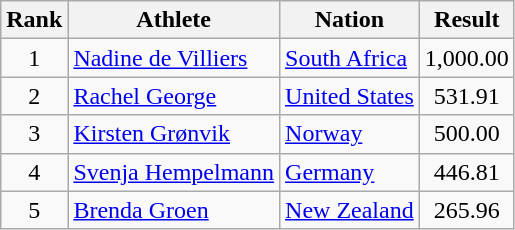<table class="wikitable sortable" style="text-align:center">
<tr>
<th>Rank</th>
<th>Athlete</th>
<th>Nation</th>
<th>Result</th>
</tr>
<tr>
<td>1</td>
<td align=left><a href='#'>Nadine de Villiers</a></td>
<td align=left> <a href='#'>South Africa</a></td>
<td>1,000.00</td>
</tr>
<tr>
<td>2</td>
<td align=left><a href='#'>Rachel George</a></td>
<td align=left> <a href='#'>United States</a></td>
<td>531.91</td>
</tr>
<tr>
<td>3</td>
<td align=left><a href='#'>Kirsten Grønvik</a></td>
<td align=left> <a href='#'>Norway</a></td>
<td>500.00</td>
</tr>
<tr>
<td>4</td>
<td align=left><a href='#'>Svenja Hempelmann</a></td>
<td align=left> <a href='#'>Germany</a></td>
<td>446.81</td>
</tr>
<tr>
<td>5</td>
<td align=left><a href='#'>Brenda Groen</a></td>
<td align=left> <a href='#'>New Zealand</a></td>
<td>265.96</td>
</tr>
</table>
